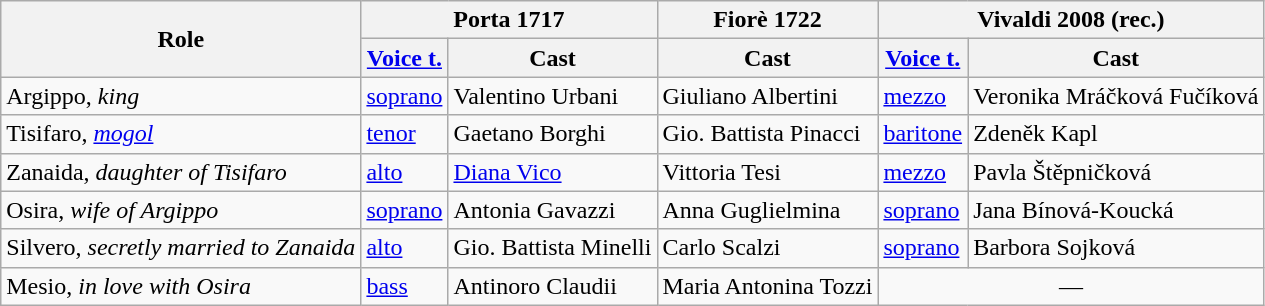<table class="wikitable">
<tr>
<th rowspan="2">Role</th>
<th colspan="2">Porta 1717</th>
<th>Fiorè 1722</th>
<th colspan="2">Vivaldi 2008 (rec.)</th>
</tr>
<tr>
<th><a href='#'>Voice t.</a></th>
<th>Cast</th>
<th>Cast</th>
<th><a href='#'>Voice t.</a></th>
<th>Cast</th>
</tr>
<tr>
<td>Argippo, <em>king</em></td>
<td><a href='#'>soprano</a></td>
<td>Valentino Urbani</td>
<td>Giuliano Albertini</td>
<td><a href='#'>mezzo</a></td>
<td>Veronika Mráčková Fučíková</td>
</tr>
<tr>
<td>Tisifaro, <em><a href='#'>mogol</a></em></td>
<td><a href='#'>tenor</a></td>
<td>Gaetano Borghi</td>
<td>Gio. Battista Pinacci</td>
<td><a href='#'>baritone</a></td>
<td>Zdeněk Kapl</td>
</tr>
<tr>
<td>Zanaida, <em>daughter of Tisifaro</em></td>
<td><a href='#'>alto</a></td>
<td><a href='#'>Diana Vico</a></td>
<td>Vittoria Tesi</td>
<td><a href='#'>mezzo</a></td>
<td>Pavla Štěpničková</td>
</tr>
<tr>
<td>Osira, <em>wife of Argippo</em></td>
<td><a href='#'>soprano</a></td>
<td>Antonia Gavazzi</td>
<td>Anna Guglielmina</td>
<td><a href='#'>soprano</a></td>
<td>Jana Bínová-Koucká</td>
</tr>
<tr>
<td>Silvero, <em>secretly married to Zanaida</em></td>
<td><a href='#'>alto</a></td>
<td>Gio. Battista Minelli</td>
<td>Carlo Scalzi</td>
<td><a href='#'>soprano</a></td>
<td>Barbora Sojková</td>
</tr>
<tr>
<td>Mesio, <em>in love with Osira</em></td>
<td><a href='#'>bass</a></td>
<td>Antinoro Claudii</td>
<td>Maria Antonina Tozzi</td>
<td colspan="2" style="text-align: center;">—</td>
</tr>
</table>
